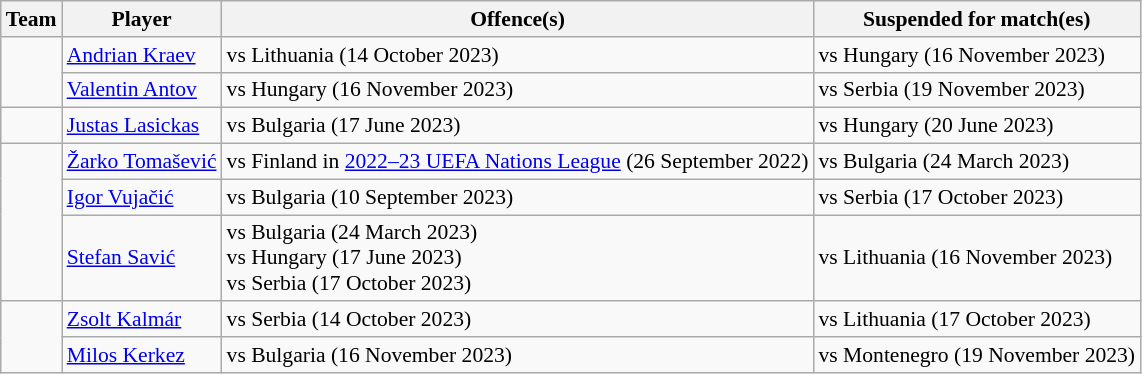<table class="wikitable" style="font-size:90%">
<tr>
<th>Team</th>
<th>Player</th>
<th>Offence(s)</th>
<th>Suspended for match(es)</th>
</tr>
<tr>
<td rowspan="2"></td>
<td><a href='#'>Andrian Kraev</a></td>
<td> vs Lithuania (14 October 2023)</td>
<td>vs Hungary (16 November 2023)</td>
</tr>
<tr>
<td><a href='#'>Valentin Antov</a></td>
<td> vs Hungary (16 November 2023)</td>
<td>vs Serbia (19 November 2023)</td>
</tr>
<tr>
<td></td>
<td><a href='#'>Justas Lasickas</a></td>
<td> vs Bulgaria (17 June 2023)</td>
<td>vs Hungary (20 June 2023)</td>
</tr>
<tr>
<td rowspan="3"></td>
<td><a href='#'>Žarko Tomašević</a></td>
<td> vs Finland in <a href='#'>2022–23 UEFA Nations League</a> (26 September 2022)</td>
<td>vs Bulgaria (24 March 2023)</td>
</tr>
<tr>
<td><a href='#'>Igor Vujačić</a></td>
<td> vs Bulgaria (10 September 2023)</td>
<td>vs Serbia (17 October 2023)</td>
</tr>
<tr>
<td><a href='#'>Stefan Savić</a></td>
<td> vs Bulgaria (24 March 2023)<br> vs Hungary (17 June 2023)<br> vs Serbia (17 October 2023)</td>
<td>vs Lithuania (16 November 2023)</td>
</tr>
<tr>
<td rowspan="2"></td>
<td><a href='#'>Zsolt Kalmár</a></td>
<td> vs Serbia (14 October 2023)</td>
<td>vs Lithuania (17 October 2023)</td>
</tr>
<tr>
<td><a href='#'>Milos Kerkez</a></td>
<td> vs Bulgaria (16 November 2023)</td>
<td>vs Montenegro (19 November 2023)</td>
</tr>
</table>
